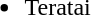<table width="1000">
<tr>
<td><br><ul><li>Teratai</li></ul></td>
</tr>
</table>
